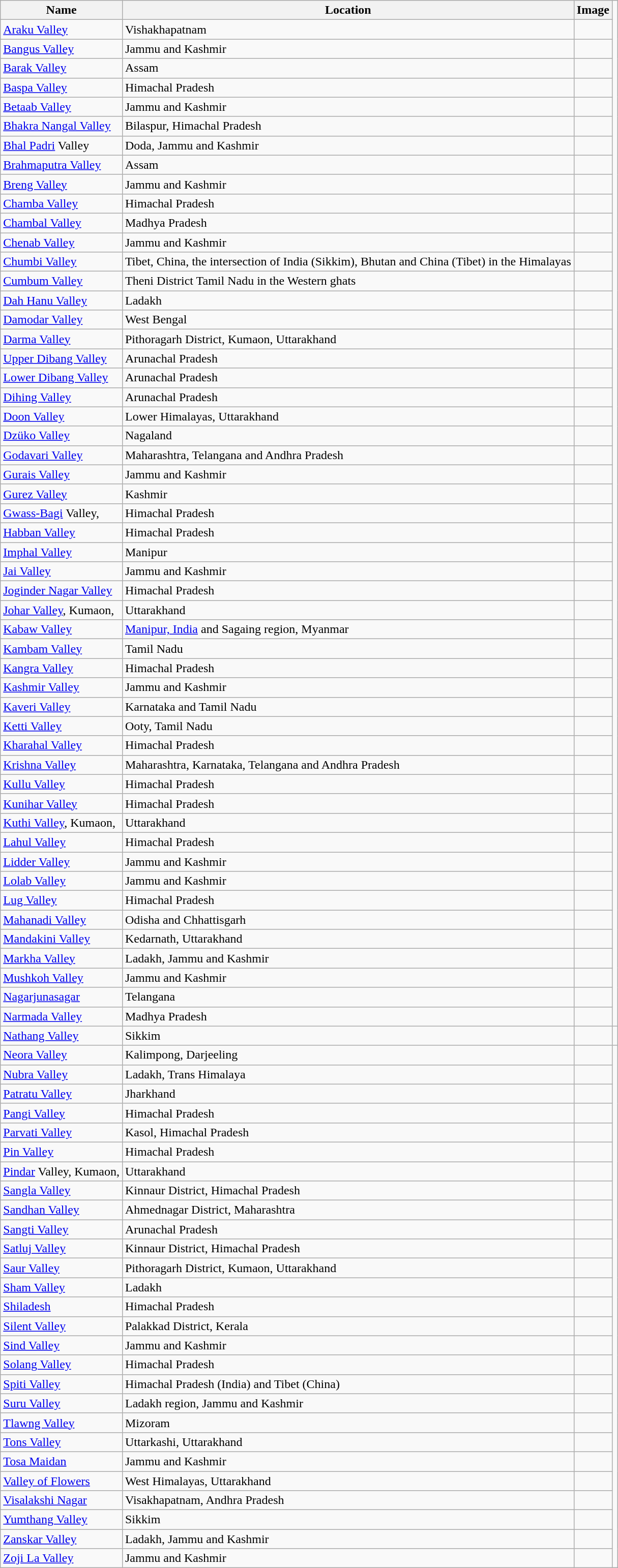<table class="wikitable">
<tr>
<th>Name</th>
<th>Location</th>
<th>Image</th>
</tr>
<tr>
<td><a href='#'>Araku Valley</a></td>
<td>Vishakhapatnam</td>
<td></td>
</tr>
<tr>
<td><a href='#'>Bangus Valley</a></td>
<td>Jammu and Kashmir</td>
<td></td>
</tr>
<tr>
<td><a href='#'>Barak Valley</a></td>
<td>Assam</td>
<td></td>
</tr>
<tr>
<td><a href='#'>Baspa Valley</a></td>
<td>Himachal Pradesh</td>
<td></td>
</tr>
<tr>
<td><a href='#'>Betaab Valley</a></td>
<td>Jammu and Kashmir</td>
<td></td>
</tr>
<tr>
<td><a href='#'>Bhakra Nangal Valley</a></td>
<td>Bilaspur, Himachal Pradesh</td>
<td></td>
</tr>
<tr>
<td><a href='#'>Bhal Padri</a> Valley</td>
<td>Doda, Jammu and Kashmir</td>
<td></td>
</tr>
<tr>
<td><a href='#'>Brahmaputra Valley</a></td>
<td>Assam</td>
<td></td>
</tr>
<tr>
<td><a href='#'>Breng Valley</a></td>
<td>Jammu and Kashmir</td>
<td></td>
</tr>
<tr>
<td><a href='#'>Chamba Valley</a></td>
<td>Himachal Pradesh</td>
<td></td>
</tr>
<tr>
<td><a href='#'>Chambal Valley</a></td>
<td>Madhya Pradesh</td>
<td></td>
</tr>
<tr>
<td><a href='#'>Chenab Valley</a></td>
<td>Jammu and Kashmir</td>
<td></td>
</tr>
<tr>
<td><a href='#'>Chumbi Valley</a></td>
<td>Tibet, China, the intersection of India (Sikkim), Bhutan and China (Tibet) in the Himalayas</td>
<td></td>
</tr>
<tr>
<td><a href='#'>Cumbum Valley</a></td>
<td>Theni District Tamil Nadu in the Western ghats</td>
<td></td>
</tr>
<tr>
<td><a href='#'>Dah Hanu Valley</a></td>
<td>Ladakh</td>
<td></td>
</tr>
<tr>
<td><a href='#'>Damodar Valley</a></td>
<td>West Bengal</td>
<td></td>
</tr>
<tr>
<td><a href='#'>Darma Valley</a></td>
<td>Pithoragarh District, Kumaon, Uttarakhand</td>
<td></td>
</tr>
<tr>
<td><a href='#'>Upper Dibang Valley</a></td>
<td>Arunachal Pradesh</td>
<td></td>
</tr>
<tr>
<td><a href='#'>Lower Dibang Valley</a></td>
<td>Arunachal Pradesh</td>
<td></td>
</tr>
<tr>
<td><a href='#'>Dihing Valley</a></td>
<td>Arunachal Pradesh</td>
<td></td>
</tr>
<tr>
<td><a href='#'>Doon Valley</a></td>
<td>Lower Himalayas, Uttarakhand</td>
<td></td>
</tr>
<tr>
<td><a href='#'>Dzüko Valley</a></td>
<td>Nagaland</td>
<td></td>
</tr>
<tr>
<td><a href='#'>Godavari Valley</a></td>
<td>Maharashtra, Telangana and Andhra Pradesh</td>
<td></td>
</tr>
<tr>
<td><a href='#'>Gurais Valley</a></td>
<td>Jammu and Kashmir</td>
<td></td>
</tr>
<tr>
<td><a href='#'>Gurez Valley</a></td>
<td>Kashmir</td>
<td></td>
</tr>
<tr>
<td><a href='#'>Gwass-Bagi</a> Valley,</td>
<td>Himachal Pradesh</td>
<td></td>
</tr>
<tr>
<td><a href='#'>Habban Valley</a></td>
<td>Himachal Pradesh</td>
<td></td>
</tr>
<tr>
<td><a href='#'>Imphal Valley</a></td>
<td>Manipur</td>
<td></td>
</tr>
<tr>
<td><a href='#'>Jai Valley</a></td>
<td>Jammu and Kashmir</td>
<td></td>
</tr>
<tr>
<td><a href='#'>Joginder Nagar Valley</a></td>
<td>Himachal Pradesh</td>
<td></td>
</tr>
<tr>
<td><a href='#'>Johar Valley</a>, Kumaon,</td>
<td>Uttarakhand</td>
<td></td>
</tr>
<tr>
<td><a href='#'>Kabaw Valley</a></td>
<td><a href='#'>Manipur, India</a> and Sagaing region, Myanmar</td>
<td></td>
</tr>
<tr>
<td><a href='#'>Kambam Valley</a></td>
<td>Tamil Nadu</td>
<td></td>
</tr>
<tr>
<td><a href='#'>Kangra Valley</a></td>
<td>Himachal Pradesh</td>
<td></td>
</tr>
<tr>
<td><a href='#'>Kashmir Valley</a></td>
<td>Jammu and Kashmir</td>
<td></td>
</tr>
<tr>
<td><a href='#'>Kaveri Valley</a></td>
<td>Karnataka and Tamil Nadu</td>
<td></td>
</tr>
<tr>
<td><a href='#'>Ketti Valley</a></td>
<td>Ooty, Tamil Nadu</td>
<td></td>
</tr>
<tr>
<td><a href='#'>Kharahal Valley</a></td>
<td>Himachal Pradesh</td>
<td></td>
</tr>
<tr>
<td><a href='#'>Krishna Valley</a></td>
<td>Maharashtra, Karnataka, Telangana and Andhra Pradesh</td>
<td></td>
</tr>
<tr>
<td><a href='#'>Kullu Valley</a></td>
<td>Himachal Pradesh</td>
<td></td>
</tr>
<tr>
<td><a href='#'>Kunihar Valley</a></td>
<td>Himachal Pradesh</td>
<td></td>
</tr>
<tr>
<td><a href='#'>Kuthi Valley</a>, Kumaon,</td>
<td>Uttarakhand</td>
<td></td>
</tr>
<tr>
<td><a href='#'>Lahul Valley</a></td>
<td>Himachal Pradesh</td>
<td></td>
</tr>
<tr>
<td><a href='#'>Lidder Valley</a></td>
<td>Jammu and Kashmir</td>
<td></td>
</tr>
<tr>
<td><a href='#'>Lolab Valley</a></td>
<td>Jammu and Kashmir</td>
<td></td>
</tr>
<tr>
<td><a href='#'>Lug Valley</a></td>
<td>Himachal Pradesh</td>
<td></td>
</tr>
<tr>
<td><a href='#'>Mahanadi Valley</a></td>
<td>Odisha and Chhattisgarh</td>
<td></td>
</tr>
<tr>
<td><a href='#'>Mandakini Valley</a></td>
<td>Kedarnath, Uttarakhand</td>
<td></td>
</tr>
<tr>
<td><a href='#'>Markha Valley</a></td>
<td>Ladakh, Jammu and Kashmir</td>
<td></td>
</tr>
<tr>
<td><a href='#'>Mushkoh Valley</a></td>
<td>Jammu and Kashmir</td>
<td></td>
</tr>
<tr>
<td><a href='#'>Nagarjunasagar</a></td>
<td>Telangana</td>
<td></td>
</tr>
<tr>
<td><a href='#'>Narmada Valley</a></td>
<td>Madhya Pradesh</td>
<td></td>
</tr>
<tr>
<td><a href='#'>Nathang Valley</a></td>
<td>Sikkim</td>
<td></td>
<td></td>
</tr>
<tr>
<td><a href='#'>Neora Valley</a></td>
<td>Kalimpong, Darjeeling</td>
<td></td>
</tr>
<tr>
<td><a href='#'>Nubra Valley</a></td>
<td>Ladakh, Trans Himalaya</td>
<td></td>
</tr>
<tr>
<td><a href='#'>Patratu Valley</a></td>
<td>Jharkhand</td>
<td></td>
</tr>
<tr>
<td><a href='#'>Pangi Valley</a></td>
<td>Himachal Pradesh</td>
<td></td>
</tr>
<tr>
<td><a href='#'>Parvati Valley</a></td>
<td>Kasol, Himachal Pradesh</td>
<td></td>
</tr>
<tr>
<td><a href='#'>Pin Valley</a></td>
<td>Himachal Pradesh</td>
<td></td>
</tr>
<tr>
<td><a href='#'>Pindar</a> Valley, Kumaon,</td>
<td>Uttarakhand</td>
<td></td>
</tr>
<tr>
<td><a href='#'>Sangla Valley</a></td>
<td>Kinnaur District, Himachal Pradesh</td>
<td></td>
</tr>
<tr>
<td><a href='#'>Sandhan Valley</a></td>
<td>Ahmednagar District, Maharashtra</td>
<td></td>
</tr>
<tr>
<td><a href='#'>Sangti Valley</a></td>
<td>Arunachal Pradesh</td>
<td></td>
</tr>
<tr>
<td><a href='#'>Satluj Valley</a></td>
<td>Kinnaur District, Himachal Pradesh</td>
<td></td>
</tr>
<tr>
<td><a href='#'>Saur Valley</a></td>
<td>Pithoragarh District, Kumaon, Uttarakhand</td>
<td></td>
</tr>
<tr>
<td><a href='#'>Sham Valley</a></td>
<td>Ladakh</td>
<td></td>
</tr>
<tr>
<td><a href='#'>Shiladesh</a></td>
<td>Himachal Pradesh</td>
<td></td>
</tr>
<tr>
<td><a href='#'>Silent Valley</a></td>
<td>Palakkad District, Kerala</td>
<td></td>
</tr>
<tr>
<td><a href='#'>Sind Valley</a></td>
<td>Jammu and Kashmir</td>
<td></td>
</tr>
<tr>
<td><a href='#'>Solang Valley</a></td>
<td>Himachal Pradesh</td>
<td></td>
</tr>
<tr>
<td><a href='#'>Spiti Valley</a></td>
<td>Himachal Pradesh (India) and Tibet (China)</td>
<td></td>
</tr>
<tr>
<td><a href='#'>Suru Valley</a></td>
<td>Ladakh region, Jammu and Kashmir</td>
<td></td>
</tr>
<tr>
<td><a href='#'>Tlawng Valley</a></td>
<td>Mizoram</td>
<td></td>
</tr>
<tr>
<td><a href='#'>Tons Valley</a></td>
<td>Uttarkashi, Uttarakhand</td>
<td></td>
</tr>
<tr>
<td><a href='#'>Tosa Maidan</a></td>
<td>Jammu and Kashmir</td>
<td></td>
</tr>
<tr>
<td><a href='#'>Valley of Flowers</a></td>
<td>West Himalayas, Uttarakhand</td>
<td></td>
</tr>
<tr>
<td><a href='#'>Visalakshi Nagar</a></td>
<td>Visakhapatnam, Andhra Pradesh</td>
<td></td>
</tr>
<tr>
<td><a href='#'>Yumthang Valley</a></td>
<td>Sikkim</td>
<td></td>
</tr>
<tr>
<td><a href='#'>Zanskar Valley</a></td>
<td>Ladakh, Jammu and Kashmir</td>
<td></td>
</tr>
<tr>
<td><a href='#'>Zoji La Valley</a></td>
<td>Jammu and Kashmir</td>
<td></td>
</tr>
</table>
